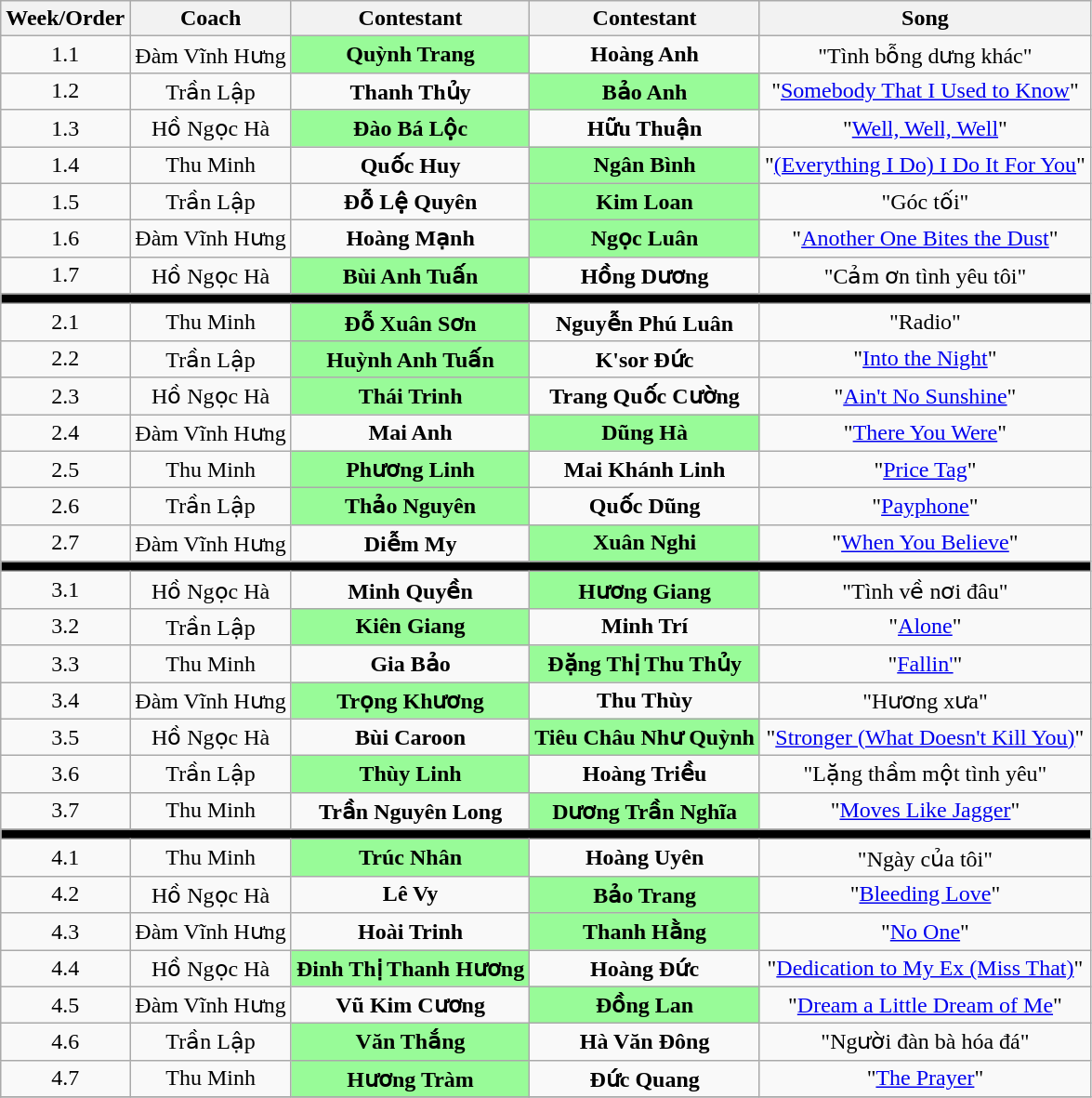<table class="wikitable sortable" style="text-align: center; width: auto;">
<tr>
<th>Week/Order</th>
<th>Coach</th>
<th>Contestant</th>
<th>Contestant</th>
<th>Song</th>
</tr>
<tr>
<td>1.1</td>
<td>Đàm Vĩnh Hưng</td>
<td style="background:palegreen"><strong>Quỳnh Trang</strong></td>
<td><strong>Hoàng Anh</strong></td>
<td>"Tình bỗng dưng khác" </td>
</tr>
<tr>
<td>1.2</td>
<td>Trần Lập</td>
<td><strong>Thanh Thủy</strong></td>
<td style="background:palegreen"><strong>Bảo Anh</strong></td>
<td>"<a href='#'>Somebody That I Used to Know</a>"</td>
</tr>
<tr>
<td>1.3</td>
<td>Hồ Ngọc Hà</td>
<td style="background:palegreen"><strong>Đào Bá Lộc</strong></td>
<td><strong>Hữu Thuận</strong></td>
<td>"<a href='#'>Well, Well, Well</a>"</td>
</tr>
<tr>
<td>1.4</td>
<td>Thu Minh</td>
<td><strong>Quốc Huy</strong></td>
<td style="background:palegreen"><strong>Ngân Bình</strong></td>
<td>"<a href='#'>(Everything I Do) I Do It For You</a>"</td>
</tr>
<tr>
<td>1.5</td>
<td>Trần Lập</td>
<td><strong>Đỗ Lệ Quyên</strong></td>
<td style="background:palegreen"><strong>Kim Loan</strong></td>
<td>"Góc tối" </td>
</tr>
<tr>
<td>1.6</td>
<td>Đàm Vĩnh Hưng</td>
<td><strong>Hoàng Mạnh</strong></td>
<td style="background:palegreen"><strong>Ngọc Luân</strong></td>
<td>"<a href='#'>Another One Bites the Dust</a>"</td>
</tr>
<tr>
<td>1.7</td>
<td>Hồ Ngọc Hà</td>
<td style="background:palegreen"><strong>Bùi Anh Tuấn</strong></td>
<td><strong>Hồng Dương</strong></td>
<td>"Cảm ơn tình yêu tôi" </td>
</tr>
<tr>
<td colspan=5 bgcolor=black></td>
</tr>
<tr>
<td>2.1</td>
<td>Thu Minh</td>
<td style="background:palegreen"><strong>Đỗ Xuân Sơn</strong></td>
<td><strong>Nguyễn Phú Luân</strong></td>
<td>"Radio"</td>
</tr>
<tr>
<td>2.2</td>
<td>Trần Lập</td>
<td style="background:palegreen"><strong>Huỳnh Anh Tuấn</strong></td>
<td><strong>K'sor Đức</strong></td>
<td>"<a href='#'>Into the Night</a>"</td>
</tr>
<tr>
<td>2.3</td>
<td>Hồ Ngọc Hà</td>
<td style="background:palegreen"><strong>Thái Trinh</strong></td>
<td><strong>Trang Quốc Cường</strong></td>
<td>"<a href='#'>Ain't No Sunshine</a>"</td>
</tr>
<tr>
<td>2.4</td>
<td>Đàm Vĩnh Hưng</td>
<td><strong>Mai Anh</strong></td>
<td style="background:palegreen"><strong>Dũng Hà</strong></td>
<td>"<a href='#'>There You Were</a>"</td>
</tr>
<tr>
<td>2.5</td>
<td>Thu Minh</td>
<td style="background:palegreen"><strong>Phương Linh</strong></td>
<td><strong>Mai Khánh Linh</strong></td>
<td>"<a href='#'>Price Tag</a>"</td>
</tr>
<tr>
<td>2.6</td>
<td>Trần Lập</td>
<td style="background:palegreen"><strong>Thảo Nguyên</strong></td>
<td><strong>Quốc Dũng</strong></td>
<td>"<a href='#'>Payphone</a>"</td>
</tr>
<tr>
<td>2.7</td>
<td>Đàm Vĩnh Hưng</td>
<td><strong>Diễm My</strong></td>
<td style="background:palegreen"><strong>Xuân Nghi</strong></td>
<td>"<a href='#'>When You Believe</a>"</td>
</tr>
<tr>
<td colspan=5 bgcolor=black></td>
</tr>
<tr>
<td>3.1</td>
<td>Hồ Ngọc Hà</td>
<td><strong>Minh Quyền</strong></td>
<td style="background:palegreen"><strong>Hương Giang</strong></td>
<td>"Tình về nơi đâu" </td>
</tr>
<tr>
<td>3.2</td>
<td>Trần Lập</td>
<td style="background:palegreen"><strong>Kiên Giang</strong></td>
<td><strong>Minh Trí</strong></td>
<td>"<a href='#'>Alone</a>"</td>
</tr>
<tr>
<td>3.3</td>
<td>Thu Minh</td>
<td><strong>Gia Bảo</strong></td>
<td style="background:palegreen"><strong>Đặng Thị Thu Thủy</strong></td>
<td>"<a href='#'>Fallin'</a>"</td>
</tr>
<tr>
<td>3.4</td>
<td>Đàm Vĩnh Hưng</td>
<td style="background:palegreen"><strong>Trọng Khương</strong></td>
<td><strong>Thu Thùy</strong></td>
<td>"Hương xưa" </td>
</tr>
<tr>
<td>3.5</td>
<td>Hồ Ngọc Hà</td>
<td><strong>Bùi Caroon</strong></td>
<td style="background:palegreen"><strong>Tiêu Châu Như Quỳnh</strong></td>
<td>"<a href='#'>Stronger (What Doesn't Kill You)</a>"</td>
</tr>
<tr>
<td>3.6</td>
<td>Trần Lập</td>
<td style="background:palegreen"><strong>Thùy Linh</strong></td>
<td><strong>Hoàng Triều</strong></td>
<td>"Lặng thầm một tình yêu" </td>
</tr>
<tr>
<td>3.7</td>
<td>Thu Minh</td>
<td><strong>Trần Nguyên Long</strong></td>
<td style="background:palegreen"><strong>Dương Trần Nghĩa</strong></td>
<td>"<a href='#'>Moves Like Jagger</a>"</td>
</tr>
<tr>
<td colspan=5 bgcolor=black></td>
</tr>
<tr>
<td>4.1</td>
<td>Thu Minh</td>
<td style="background:palegreen"><strong>Trúc Nhân</strong></td>
<td><strong>Hoàng Uyên</strong></td>
<td>"Ngày của tôi" </td>
</tr>
<tr>
<td>4.2</td>
<td>Hồ Ngọc Hà</td>
<td><strong>Lê Vy</strong></td>
<td style="background:palegreen"><strong>Bảo Trang</strong></td>
<td>"<a href='#'>Bleeding Love</a>"</td>
</tr>
<tr>
<td>4.3</td>
<td>Đàm Vĩnh Hưng</td>
<td><strong>Hoài Trinh</strong></td>
<td style="background:palegreen"><strong>Thanh Hằng</strong></td>
<td>"<a href='#'>No One</a>"</td>
</tr>
<tr>
<td>4.4</td>
<td>Hồ Ngọc Hà</td>
<td style="background:palegreen"><strong>Đinh Thị Thanh Hương</strong></td>
<td><strong>Hoàng Đức</strong></td>
<td>"<a href='#'>Dedication to My Ex (Miss That)</a>"</td>
</tr>
<tr>
<td>4.5</td>
<td>Đàm Vĩnh Hưng</td>
<td><strong>Vũ Kim Cương</strong></td>
<td style="background:palegreen"><strong>Đồng Lan</strong></td>
<td>"<a href='#'>Dream a Little Dream of Me</a>"</td>
</tr>
<tr>
<td>4.6</td>
<td>Trần Lập</td>
<td style="background:palegreen"><strong>Văn Thắng</strong></td>
<td><strong>Hà Văn Đông</strong></td>
<td>"Người đàn bà hóa đá" </td>
</tr>
<tr>
<td>4.7</td>
<td>Thu Minh</td>
<td style="background:palegreen"><strong>Hương Tràm</strong></td>
<td><strong>Đức Quang</strong></td>
<td>"<a href='#'>The Prayer</a>"</td>
</tr>
<tr>
</tr>
</table>
